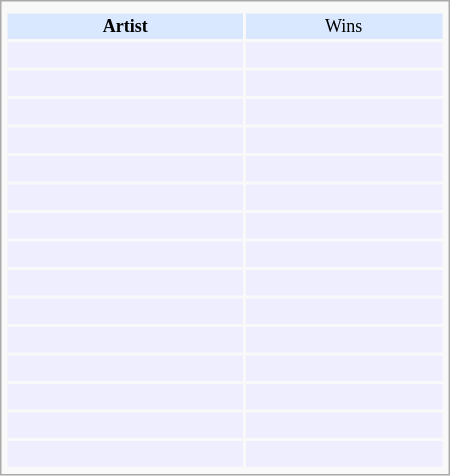<table class="infobox" style="width: 25em; text-align: center; font-size: 75%; vertical-align: middle;">
<tr>
<td colspan="1" style="text-align:center;"></td>
</tr>
<tr style="background:#d9e8ff; text-align:center;">
<th style="text-align:center;">Artist</th>
<td style="text-align:center;" font-size:8pt; width:60px;">Wins</td>
</tr>
<tr style="background:#eef;">
<td style="text-align:center;"><br></td>
<td></td>
</tr>
<tr style="background:#eef;">
<td style="text-align:center;"><br></td>
<td></td>
</tr>
<tr style="background:#eef;">
<td style="text-align:center;"><br></td>
<td></td>
</tr>
<tr style="background:#eef;">
<td style="text-align:center;"><br></td>
<td></td>
</tr>
<tr style="background:#eef;">
<td style="text-align:center;"><br></td>
<td></td>
</tr>
<tr style="background:#eef;">
<td style="text-align:center;"><br></td>
<td></td>
</tr>
<tr style="background:#eef;">
<td style="text-align:center;"><br></td>
<td></td>
</tr>
<tr style="background:#eef;">
<td style="text-align:center;"><br></td>
<td></td>
</tr>
<tr style="background:#eef;">
<td style="text-align:center;"><br></td>
<td></td>
</tr>
<tr style="background:#eef;">
<td style="text-align:center;"><br></td>
<td></td>
</tr>
<tr style="background:#eef;">
<td style="text-align:center;"><br></td>
<td></td>
</tr>
<tr style="background:#eef;">
<td style="text-align:center;"><br></td>
<td></td>
</tr>
<tr style="background:#eef;">
<td style="text-align:center;"><br></td>
<td></td>
</tr>
<tr style="background:#eef;">
<td style="text-align:center;"><br></td>
<td></td>
</tr>
<tr style="background:#eef;">
<td style="text-align:center;"><br></td>
<td></td>
</tr>
</table>
